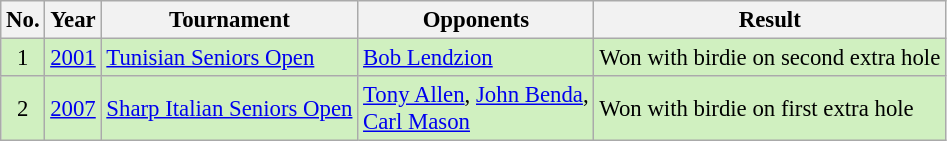<table class="wikitable" style="font-size:95%;">
<tr>
<th>No.</th>
<th>Year</th>
<th>Tournament</th>
<th>Opponents</th>
<th>Result</th>
</tr>
<tr style="background:#D0F0C0;">
<td align=center>1</td>
<td><a href='#'>2001</a></td>
<td><a href='#'>Tunisian Seniors Open</a></td>
<td> <a href='#'>Bob Lendzion</a></td>
<td>Won with birdie on second extra hole</td>
</tr>
<tr style="background:#D0F0C0;">
<td align=center>2</td>
<td><a href='#'>2007</a></td>
<td><a href='#'>Sharp Italian Seniors Open</a></td>
<td> <a href='#'>Tony Allen</a>,  <a href='#'>John Benda</a>,<br> <a href='#'>Carl Mason</a></td>
<td>Won with birdie on first extra hole</td>
</tr>
</table>
